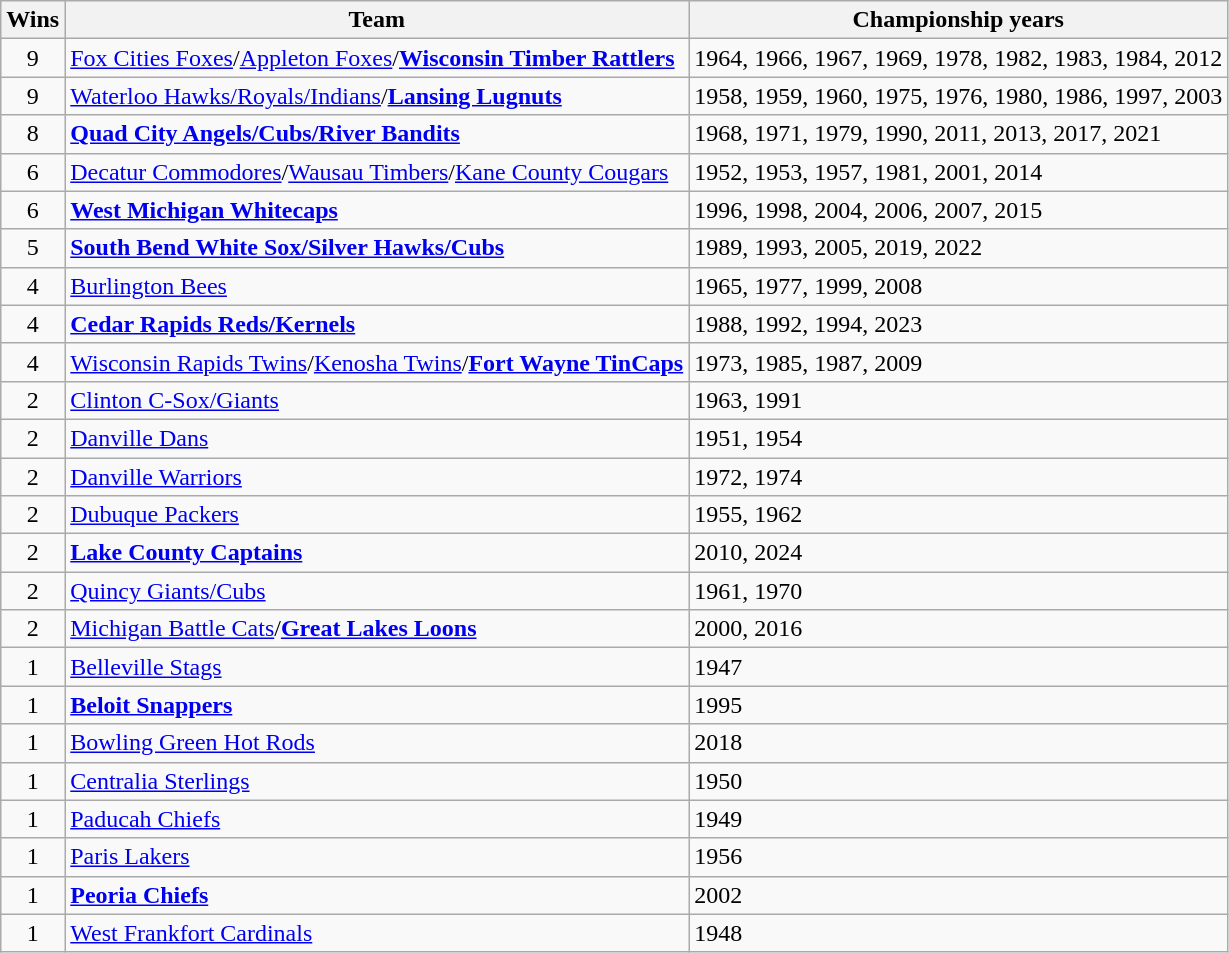<table class="sortable wikitable" style="text-align:left;">
<tr>
<th>Wins</th>
<th>Team</th>
<th>Championship years</th>
</tr>
<tr>
<td style="text-align:center;">9</td>
<td><a href='#'>Fox Cities Foxes</a>/<a href='#'>Appleton Foxes</a>/<strong><a href='#'>Wisconsin Timber Rattlers</a></strong></td>
<td>1964, 1966, 1967, 1969, 1978, 1982, 1983, 1984, 2012</td>
</tr>
<tr>
<td style="text-align:center;">9</td>
<td><a href='#'>Waterloo Hawks/Royals/Indians</a>/<strong><a href='#'>Lansing Lugnuts</a></strong></td>
<td>1958, 1959, 1960, 1975, 1976, 1980, 1986, 1997, 2003</td>
</tr>
<tr>
<td style="text-align:center;">8</td>
<td><strong><a href='#'>Quad City Angels/Cubs/River Bandits</a></strong></td>
<td>1968, 1971, 1979, 1990, 2011, 2013, 2017, 2021</td>
</tr>
<tr>
<td style="text-align:center;">6</td>
<td><a href='#'>Decatur Commodores</a>/<a href='#'>Wausau Timbers</a>/<a href='#'>Kane County Cougars</a></td>
<td>1952, 1953, 1957, 1981, 2001, 2014</td>
</tr>
<tr>
<td style="text-align:center;">6</td>
<td><strong><a href='#'>West Michigan Whitecaps</a></strong></td>
<td>1996, 1998, 2004, 2006, 2007, 2015</td>
</tr>
<tr>
<td style="text-align:center;">5</td>
<td><strong><a href='#'>South Bend White Sox/Silver Hawks/Cubs</a></strong></td>
<td>1989, 1993, 2005, 2019, 2022</td>
</tr>
<tr>
<td style="text-align:center;">4</td>
<td><a href='#'>Burlington Bees</a></td>
<td>1965, 1977, 1999, 2008</td>
</tr>
<tr>
<td style="text-align:center;">4</td>
<td><strong><a href='#'>Cedar Rapids Reds/Kernels</a></strong></td>
<td>1988, 1992, 1994, 2023</td>
</tr>
<tr>
<td style="text-align:center;">4</td>
<td><a href='#'>Wisconsin Rapids Twins</a>/<a href='#'>Kenosha Twins</a>/<strong><a href='#'>Fort Wayne TinCaps</a></strong></td>
<td>1973, 1985, 1987, 2009</td>
</tr>
<tr>
<td style="text-align:center;">2</td>
<td><a href='#'>Clinton C-Sox/Giants</a></td>
<td>1963, 1991</td>
</tr>
<tr>
<td style="text-align:center;">2</td>
<td><a href='#'>Danville Dans</a></td>
<td>1951, 1954</td>
</tr>
<tr>
<td style="text-align:center;">2</td>
<td><a href='#'>Danville Warriors</a></td>
<td>1972, 1974</td>
</tr>
<tr>
<td style="text-align:center;">2</td>
<td><a href='#'>Dubuque Packers</a></td>
<td>1955, 1962</td>
</tr>
<tr>
<td style="text-align:center;">2</td>
<td><strong><a href='#'>Lake County Captains</a></strong></td>
<td>2010, 2024</td>
</tr>
<tr>
<td style="text-align:center;">2</td>
<td><a href='#'>Quincy Giants/Cubs</a></td>
<td>1961, 1970</td>
</tr>
<tr>
<td style="text-align:center;">2</td>
<td><a href='#'>Michigan Battle Cats</a>/<strong><a href='#'>Great Lakes Loons</a></strong></td>
<td>2000, 2016</td>
</tr>
<tr>
<td style="text-align:center;">1</td>
<td><a href='#'>Belleville Stags</a></td>
<td>1947</td>
</tr>
<tr>
<td style="text-align:center;">1</td>
<td><strong><a href='#'>Beloit Snappers</a></strong></td>
<td>1995</td>
</tr>
<tr>
<td style="text-align:center;">1</td>
<td><a href='#'>Bowling Green Hot Rods</a></td>
<td>2018</td>
</tr>
<tr>
<td style="text-align:center;">1</td>
<td><a href='#'>Centralia Sterlings</a></td>
<td>1950</td>
</tr>
<tr>
<td style="text-align:center;">1</td>
<td><a href='#'>Paducah Chiefs</a></td>
<td>1949</td>
</tr>
<tr>
<td style="text-align:center;">1</td>
<td><a href='#'>Paris Lakers</a></td>
<td>1956</td>
</tr>
<tr>
<td style="text-align:center;">1</td>
<td><strong><a href='#'>Peoria Chiefs</a></strong></td>
<td>2002</td>
</tr>
<tr>
<td style="text-align:center;">1</td>
<td><a href='#'>West Frankfort Cardinals</a></td>
<td>1948</td>
</tr>
</table>
